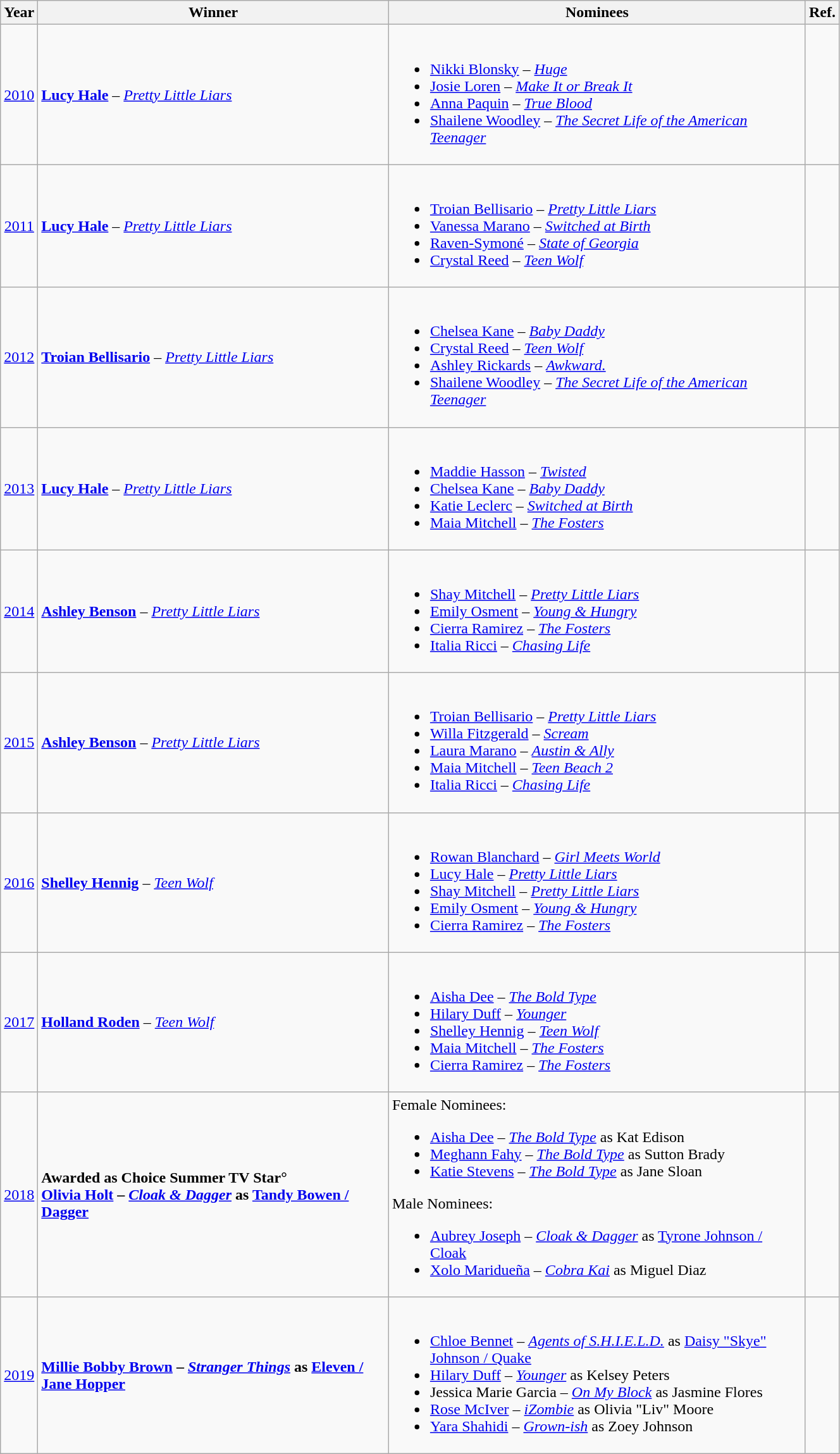<table class="wikitable" width=70%>
<tr>
<th>Year</th>
<th>Winner</th>
<th>Nominees</th>
<th>Ref.</th>
</tr>
<tr>
<td align="center"><a href='#'>2010</a></td>
<td><strong><a href='#'>Lucy Hale</a></strong> – <em><a href='#'>Pretty Little Liars</a></em></td>
<td><br><ul><li><a href='#'>Nikki Blonsky</a> – <em><a href='#'>Huge</a></em></li><li><a href='#'>Josie Loren</a> – <em><a href='#'>Make It or Break It</a></em></li><li><a href='#'>Anna Paquin</a> – <em><a href='#'>True Blood</a></em></li><li><a href='#'>Shailene Woodley</a> – <em><a href='#'>The Secret Life of the American Teenager</a></em></li></ul></td>
<td align="center"></td>
</tr>
<tr>
<td align="center"><a href='#'>2011</a></td>
<td><strong><a href='#'>Lucy Hale</a></strong> – <em><a href='#'>Pretty Little Liars</a></em></td>
<td><br><ul><li><a href='#'>Troian Bellisario</a> – <em><a href='#'>Pretty Little Liars</a></em></li><li><a href='#'>Vanessa Marano</a> – <em><a href='#'>Switched at Birth</a></em></li><li><a href='#'>Raven-Symoné</a> – <em><a href='#'>State of Georgia</a></em></li><li><a href='#'>Crystal Reed</a> – <em><a href='#'>Teen Wolf</a></em></li></ul></td>
<td align="center"></td>
</tr>
<tr>
<td align="center"><a href='#'>2012</a></td>
<td><strong><a href='#'>Troian Bellisario</a></strong> – <em><a href='#'>Pretty Little Liars</a></em></td>
<td><br><ul><li><a href='#'>Chelsea Kane</a> – <em><a href='#'>Baby Daddy</a></em></li><li><a href='#'>Crystal Reed</a> – <em><a href='#'>Teen Wolf</a></em></li><li><a href='#'>Ashley Rickards</a> – <em><a href='#'>Awkward.</a></em></li><li><a href='#'>Shailene Woodley</a> – <em><a href='#'>The Secret Life of the American Teenager</a></em></li></ul></td>
<td align="center"></td>
</tr>
<tr>
<td align="center"><a href='#'>2013</a></td>
<td><strong><a href='#'>Lucy Hale</a></strong> – <em><a href='#'>Pretty Little Liars</a></em></td>
<td><br><ul><li><a href='#'>Maddie Hasson</a> – <em><a href='#'>Twisted</a></em></li><li><a href='#'>Chelsea Kane</a> – <em><a href='#'>Baby Daddy</a></em></li><li><a href='#'>Katie Leclerc</a> – <em><a href='#'>Switched at Birth</a></em></li><li><a href='#'>Maia Mitchell</a> – <em><a href='#'>The Fosters</a></em></li></ul></td>
<td align="center"></td>
</tr>
<tr>
<td align="center"><a href='#'>2014</a></td>
<td><strong><a href='#'>Ashley Benson</a></strong> – <em><a href='#'>Pretty Little Liars</a></em></td>
<td><br><ul><li><a href='#'>Shay Mitchell</a> – <em><a href='#'>Pretty Little Liars</a></em></li><li><a href='#'>Emily Osment</a> – <em><a href='#'>Young & Hungry</a></em></li><li><a href='#'>Cierra Ramirez</a> – <em><a href='#'>The Fosters</a></em></li><li><a href='#'>Italia Ricci</a> – <em><a href='#'>Chasing Life</a></em></li></ul></td>
<td align="center"></td>
</tr>
<tr>
<td align="center"><a href='#'>2015</a></td>
<td><strong><a href='#'>Ashley Benson</a></strong> – <em><a href='#'>Pretty Little Liars</a></em></td>
<td><br><ul><li><a href='#'>Troian Bellisario</a> – <em><a href='#'>Pretty Little Liars</a></em></li><li><a href='#'>Willa Fitzgerald</a> – <em><a href='#'>Scream</a></em></li><li><a href='#'>Laura Marano</a> – <em><a href='#'>Austin & Ally</a></em></li><li><a href='#'>Maia Mitchell</a> – <em><a href='#'>Teen Beach 2</a></em></li><li><a href='#'>Italia Ricci</a> – <em><a href='#'>Chasing Life</a></em></li></ul></td>
<td align="center"></td>
</tr>
<tr>
<td align="center"><a href='#'>2016</a></td>
<td><strong><a href='#'>Shelley Hennig</a></strong> – <em><a href='#'>Teen Wolf</a></em></td>
<td><br><ul><li><a href='#'>Rowan Blanchard</a> – <em><a href='#'>Girl Meets World</a></em></li><li><a href='#'>Lucy Hale</a> – <em><a href='#'>Pretty Little Liars</a></em></li><li><a href='#'>Shay Mitchell</a> – <em><a href='#'>Pretty Little Liars</a></em></li><li><a href='#'>Emily Osment</a> – <em><a href='#'>Young & Hungry</a></em></li><li><a href='#'>Cierra Ramirez</a> – <em><a href='#'>The Fosters</a></em></li></ul></td>
<td align="center"></td>
</tr>
<tr>
<td align="center"><a href='#'>2017</a></td>
<td><strong><a href='#'>Holland Roden</a></strong> – <em><a href='#'>Teen Wolf</a></em></td>
<td><br><ul><li><a href='#'>Aisha Dee</a> – <em><a href='#'>The Bold Type</a></em></li><li><a href='#'>Hilary Duff</a> – <em><a href='#'>Younger</a></em></li><li><a href='#'>Shelley Hennig</a> – <em><a href='#'>Teen Wolf</a></em></li><li><a href='#'>Maia Mitchell</a> – <em><a href='#'>The Fosters</a></em></li><li><a href='#'>Cierra Ramirez</a> – <em><a href='#'>The Fosters</a></em></li></ul></td>
<td align="center"></td>
</tr>
<tr>
<td><a href='#'>2018</a></td>
<td><strong>Awarded as Choice Summer TV Star°</strong><br><strong><a href='#'>Olivia Holt</a> – <em><a href='#'>Cloak & Dagger</a></em> as <a href='#'>Tandy Bowen / Dagger</a></strong></td>
<td>Female Nominees:<br><ul><li><a href='#'>Aisha Dee</a> – <em><a href='#'>The Bold Type</a></em> as Kat Edison</li><li><a href='#'>Meghann Fahy</a> – <em><a href='#'>The Bold Type</a></em> as Sutton Brady</li><li><a href='#'>Katie Stevens</a> – <em><a href='#'>The Bold Type</a></em> as Jane Sloan</li></ul>Male Nominees:<ul><li><a href='#'>Aubrey Joseph</a> – <em><a href='#'>Cloak & Dagger</a></em> as <a href='#'>Tyrone Johnson / Cloak</a></li><li><a href='#'>Xolo Maridueña</a> – <em><a href='#'>Cobra Kai</a></em> as Miguel Diaz</li></ul></td>
<td align="center"></td>
</tr>
<tr>
<td><a href='#'>2019</a></td>
<td><strong><a href='#'>Millie Bobby Brown</a> – <em><a href='#'>Stranger Things</a></em> as <a href='#'>Eleven / Jane Hopper</a></strong></td>
<td><br><ul><li><a href='#'>Chloe Bennet</a> – <em><a href='#'>Agents of S.H.I.E.L.D.</a></em> as <a href='#'>Daisy "Skye" Johnson / Quake</a></li><li><a href='#'>Hilary Duff</a> – <em><a href='#'>Younger</a></em> as Kelsey Peters</li><li>Jessica Marie Garcia – <em><a href='#'>On My Block</a></em> as Jasmine Flores</li><li><a href='#'>Rose McIver</a> – <em><a href='#'>iZombie</a></em> as Olivia "Liv" Moore</li><li><a href='#'>Yara Shahidi</a> – <em><a href='#'>Grown-ish</a></em> as Zoey Johnson</li></ul></td>
<td align="center"></td>
</tr>
</table>
